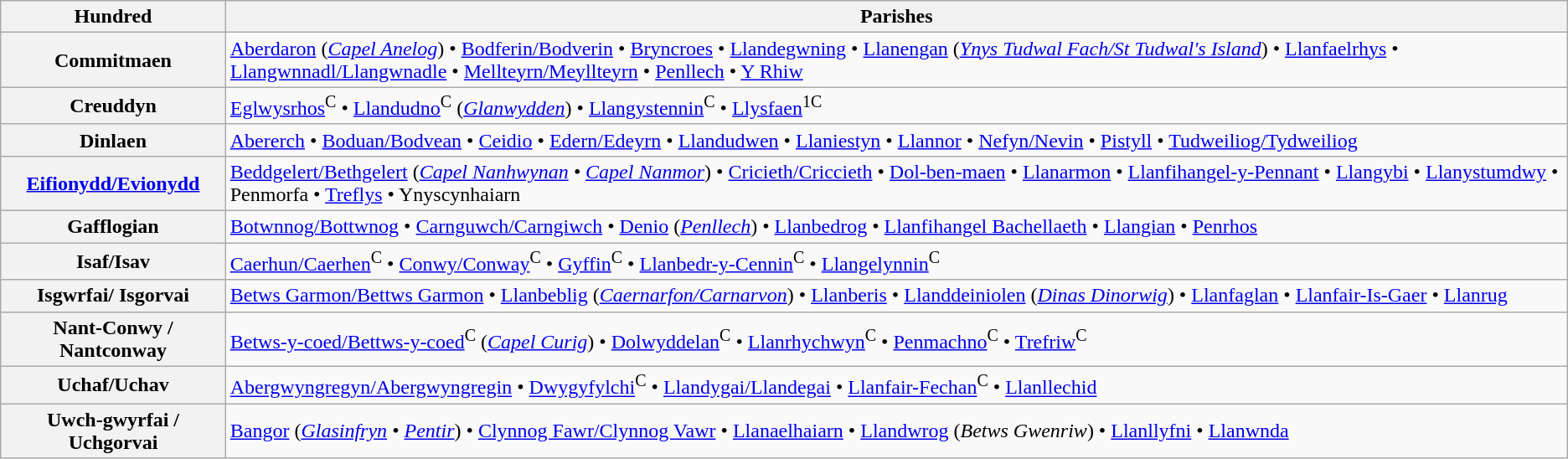<table class="wikitable">
<tr>
<th>Hundred</th>
<th>Parishes</th>
</tr>
<tr>
<th>Commitmaen</th>
<td><a href='#'>Aberdaron</a> (<em><a href='#'>Capel Anelog</a></em>) • <a href='#'>Bodferin/Bodverin</a> • <a href='#'>Bryncroes</a> • <a href='#'>Llandegwning</a> • <a href='#'>Llanengan</a> (<em><a href='#'>Ynys Tudwal Fach/St Tudwal's Island</a></em>) • <a href='#'>Llanfaelrhys</a> • <a href='#'>Llangwnnadl/Llangwnadle</a> • <a href='#'>Mellteyrn/Meyllteyrn</a> • <a href='#'>Penllech</a> • <a href='#'>Y Rhiw</a></td>
</tr>
<tr>
<th>Creuddyn</th>
<td><a href='#'>Eglwysrhos</a><sup>C</sup> • <a href='#'>Llandudno</a><sup>C</sup> (<em><a href='#'>Glanwydden</a></em>) • <a href='#'>Llangystennin</a><sup>C</sup> • <a href='#'>Llysfaen</a><sup>1C</sup></td>
</tr>
<tr>
<th>Dinlaen</th>
<td><a href='#'>Abererch</a> • <a href='#'>Boduan/Bodvean</a> • <a href='#'>Ceidio</a> • <a href='#'>Edern/Edeyrn</a> • <a href='#'>Llandudwen</a> • <a href='#'>Llaniestyn</a> • <a href='#'>Llannor</a> • <a href='#'>Nefyn/Nevin</a> • <a href='#'>Pistyll</a> • <a href='#'>Tudweiliog/Tydweiliog</a></td>
</tr>
<tr>
<th><a href='#'>Eifionydd/Evionydd</a></th>
<td><a href='#'>Beddgelert/Bethgelert</a> (<em><a href='#'>Capel Nanhwynan</a> • <a href='#'>Capel Nanmor</a></em>) • <a href='#'>Cricieth/Criccieth</a> • <a href='#'>Dol-ben-maen</a> • <a href='#'>Llanarmon</a> • <a href='#'>Llanfihangel-y-Pennant</a> • <a href='#'>Llangybi</a> • <a href='#'>Llanystumdwy</a> • Penmorfa • <a href='#'>Treflys</a> • Ynyscynhaiarn</td>
</tr>
<tr>
<th>Gafflogian</th>
<td><a href='#'>Botwnnog/Bottwnog</a> • <a href='#'>Carnguwch/Carngiwch</a> • <a href='#'>Denio</a> (<em><a href='#'>Penllech</a></em>) • <a href='#'>Llanbedrog</a> • <a href='#'>Llanfihangel Bachellaeth</a> • <a href='#'>Llangian</a> • <a href='#'>Penrhos</a></td>
</tr>
<tr>
<th>Isaf/Isav</th>
<td><a href='#'>Caerhun/Caerhen</a><sup>C</sup> • <a href='#'>Conwy/Conway</a><sup>C</sup> • <a href='#'>Gyffin</a><sup>C</sup> • <a href='#'>Llanbedr-y-Cennin</a><sup>C</sup> • <a href='#'>Llangelynnin</a><sup>C</sup></td>
</tr>
<tr>
<th>Isgwrfai/ Isgorvai</th>
<td><a href='#'>Betws Garmon/Bettws Garmon</a> • <a href='#'>Llanbeblig</a> (<em><a href='#'>Caernarfon/Carnarvon</a></em>) • <a href='#'>Llanberis</a> • <a href='#'>Llanddeiniolen</a> (<em><a href='#'>Dinas Dinorwig</a></em>) • <a href='#'>Llanfaglan</a> • <a href='#'>Llanfair-Is-Gaer</a> • <a href='#'>Llanrug</a></td>
</tr>
<tr>
<th>Nant-Conwy / Nantconway</th>
<td><a href='#'>Betws-y-coed/Bettws-y-coed</a><sup>C</sup> (<em><a href='#'>Capel Curig</a></em>) • <a href='#'>Dolwyddelan</a><sup>C</sup> • <a href='#'>Llanrhychwyn</a><sup>C</sup> • <a href='#'>Penmachno</a><sup>C</sup> • <a href='#'>Trefriw</a><sup>C</sup></td>
</tr>
<tr>
<th>Uchaf/Uchav</th>
<td><a href='#'>Abergwyngregyn/Abergwyngregin</a> • <a href='#'>Dwygyfylchi</a><sup>C</sup> • <a href='#'>Llandygai/Llandegai</a> • <a href='#'>Llanfair-Fechan</a><sup>C</sup> • <a href='#'>Llanllechid</a></td>
</tr>
<tr>
<th>Uwch-gwyrfai / Uchgorvai</th>
<td><a href='#'>Bangor</a> (<em><a href='#'>Glasinfryn</a> • <a href='#'>Pentir</a></em>) • <a href='#'>Clynnog Fawr/Clynnog Vawr</a> • <a href='#'>Llanaelhaiarn</a> • <a href='#'>Llandwrog</a> (<em>Betws Gwenriw</em>) • <a href='#'>Llanllyfni</a> • <a href='#'>Llanwnda</a></td>
</tr>
</table>
